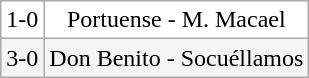<table class="wikitable">
<tr align=center bgcolor=white>
<td>1-0</td>
<td>Portuense - M. Macael</td>
</tr>
<tr align=center bgcolor=#F5F5F5>
<td>3-0</td>
<td>Don Benito - Socuéllamos</td>
</tr>
</table>
